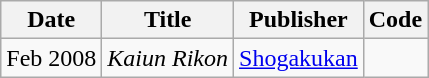<table class="wikitable">
<tr>
<th>Date</th>
<th>Title</th>
<th>Publisher</th>
<th>Code</th>
</tr>
<tr>
<td>Feb 2008</td>
<td><em>Kaiun Rikon </em></td>
<td><a href='#'>Shogakukan</a></td>
<td></td>
</tr>
</table>
